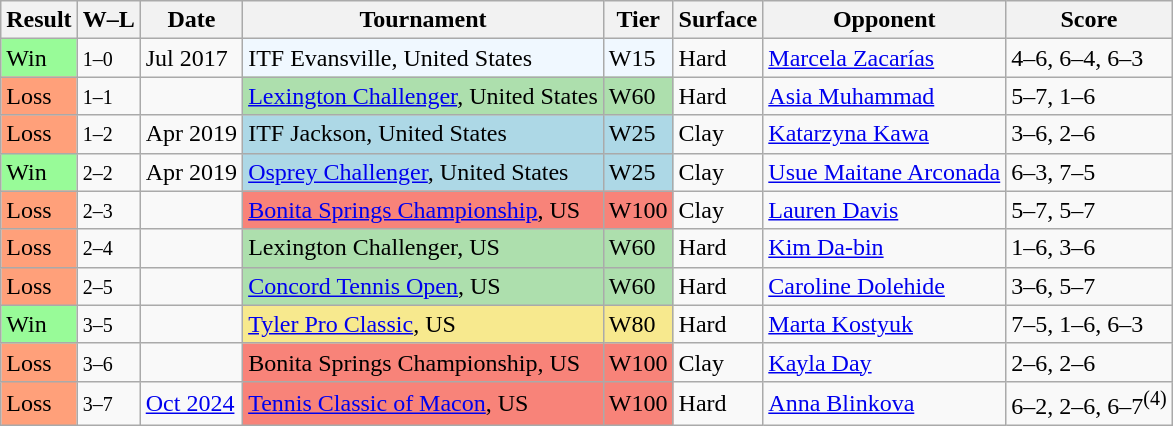<table class="sortable wikitable">
<tr>
<th>Result</th>
<th class="unsortable">W–L</th>
<th>Date</th>
<th>Tournament</th>
<th>Tier</th>
<th>Surface</th>
<th>Opponent</th>
<th class="unsortable">Score</th>
</tr>
<tr>
<td bgcolor=98FB98>Win</td>
<td><small>1–0</small></td>
<td>Jul 2017</td>
<td style="background:#f0f8ff;">ITF Evansville, United States</td>
<td style="background:#f0f8ff;">W15</td>
<td>Hard</td>
<td> <a href='#'>Marcela Zacarías</a></td>
<td>4–6, 6–4, 6–3</td>
</tr>
<tr>
<td bgcolor=ffa07a>Loss</td>
<td><small>1–1</small></td>
<td><a href='#'></a></td>
<td style="background:#addfad"><a href='#'>Lexington Challenger</a>, United States</td>
<td style="background:#addfad">W60</td>
<td>Hard</td>
<td> <a href='#'>Asia Muhammad</a></td>
<td>5–7, 1–6</td>
</tr>
<tr>
<td bgcolor=ffa07a>Loss</td>
<td><small>1–2</small></td>
<td>Apr 2019</td>
<td style="background:lightblue;">ITF Jackson, United States</td>
<td style="background:lightblue;">W25</td>
<td>Clay</td>
<td> <a href='#'>Katarzyna Kawa</a></td>
<td>3–6, 2–6</td>
</tr>
<tr>
<td bgcolor=98FB98>Win</td>
<td><small>2–2</small></td>
<td>Apr 2019</td>
<td style="background:lightblue;"><a href='#'>Osprey Challenger</a>, United States</td>
<td style="background:lightblue;">W25</td>
<td>Clay</td>
<td> <a href='#'>Usue Maitane Arconada</a></td>
<td>6–3, 7–5</td>
</tr>
<tr>
<td bgcolor=ffa07a>Loss</td>
<td><small>2–3</small></td>
<td><a href='#'></a></td>
<td style="background:#f88379;"><a href='#'>Bonita Springs Championship</a>, US</td>
<td style="background:#f88379;">W100</td>
<td>Clay</td>
<td> <a href='#'>Lauren Davis</a></td>
<td>5–7, 5–7</td>
</tr>
<tr>
<td bgcolor=ffa07a>Loss</td>
<td><small>2–4</small></td>
<td><a href='#'></a></td>
<td style="background:#addfad">Lexington Challenger, US</td>
<td style="background:#addfad">W60</td>
<td>Hard</td>
<td> <a href='#'>Kim Da-bin</a></td>
<td>1–6, 3–6</td>
</tr>
<tr>
<td bgcolor=ffa07a>Loss</td>
<td><small>2–5</small></td>
<td><a href='#'></a></td>
<td style="background:#addfad"><a href='#'>Concord Tennis Open</a>, US</td>
<td style="background:#addfad">W60</td>
<td>Hard</td>
<td> <a href='#'>Caroline Dolehide</a></td>
<td>3–6, 5–7</td>
</tr>
<tr>
<td bgcolor=98fb98>Win</td>
<td><small>3–5</small></td>
<td><a href='#'></a></td>
<td style="background:#f7e98e;"><a href='#'>Tyler Pro Classic</a>, US</td>
<td style="background:#f7e98e;">W80</td>
<td>Hard</td>
<td> <a href='#'>Marta Kostyuk</a></td>
<td>7–5, 1–6, 6–3</td>
</tr>
<tr>
<td bgcolor=ffa07a>Loss</td>
<td><small>3–6</small></td>
<td></td>
<td style="background:#f88379;">Bonita Springs Championship, US</td>
<td style="background:#f88379;">W100</td>
<td>Clay</td>
<td> <a href='#'>Kayla Day</a></td>
<td>2–6, 2–6</td>
</tr>
<tr>
<td bgcolor=ffa07a>Loss</td>
<td><small>3–7</small></td>
<td><a href='#'>Oct 2024</a></td>
<td bgcolor=f88379><a href='#'>Tennis Classic of Macon</a>, US</td>
<td bgcolor=f88379>W100</td>
<td>Hard</td>
<td> <a href='#'>Anna Blinkova</a></td>
<td>6–2, 2–6, 6–7<sup>(4)</sup></td>
</tr>
</table>
